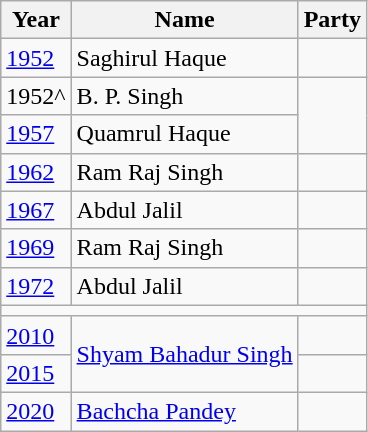<table class="wikitable sortable">
<tr>
<th>Year</th>
<th>Name</th>
<th colspan="2">Party</th>
</tr>
<tr>
<td><a href='#'>1952</a></td>
<td>Saghirul Haque</td>
<td></td>
</tr>
<tr>
<td>1952^</td>
<td>B. P. Singh</td>
</tr>
<tr>
<td><a href='#'>1957</a></td>
<td>Quamrul Haque</td>
</tr>
<tr>
<td><a href='#'>1962</a></td>
<td>Ram Raj Singh</td>
<td></td>
</tr>
<tr>
<td><a href='#'>1967</a></td>
<td>Abdul Jalil</td>
<td></td>
</tr>
<tr>
<td><a href='#'>1969</a></td>
<td>Ram Raj Singh</td>
<td></td>
</tr>
<tr>
<td><a href='#'>1972</a></td>
<td>Abdul Jalil</td>
<td></td>
</tr>
<tr>
<td colspan="4"></td>
</tr>
<tr>
<td><a href='#'>2010</a></td>
<td rowspan="2"><a href='#'>Shyam Bahadur Singh</a></td>
<td></td>
</tr>
<tr>
<td><a href='#'>2015</a></td>
</tr>
<tr>
<td><a href='#'>2020</a></td>
<td><a href='#'>Bachcha Pandey</a></td>
<td></td>
</tr>
</table>
